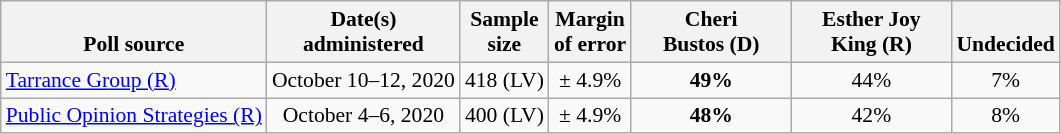<table class="wikitable" style="font-size:90%;text-align:center;">
<tr valign=bottom>
<th>Poll source</th>
<th>Date(s)<br>administered</th>
<th>Sample<br>size</th>
<th>Margin<br>of error</th>
<th style="width:100px;">Cheri<br>Bustos (D)</th>
<th style="width:100px;">Esther Joy<br>King (R)</th>
<th>Undecided</th>
</tr>
<tr>
<td style="text-align:left;"><a href='#'>Tarrance Group (R)</a></td>
<td>October 10–12, 2020</td>
<td>418 (LV)</td>
<td>± 4.9%</td>
<td><strong>49%</strong></td>
<td>44%</td>
<td>7%</td>
</tr>
<tr>
<td style="text-align:left;"><a href='#'>Public Opinion Strategies (R)</a></td>
<td>October 4–6, 2020</td>
<td>400 (LV)</td>
<td>± 4.9%</td>
<td><strong>48%</strong></td>
<td>42%</td>
<td>8%</td>
</tr>
</table>
